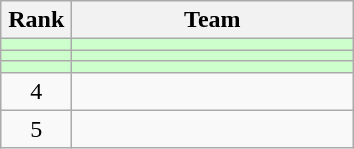<table class="wikitable" style="text-align: center;">
<tr>
<th width=40>Rank</th>
<th width=180>Team</th>
</tr>
<tr bgcolor=#CCFFCC>
<td></td>
<td style="text-align:left;"></td>
</tr>
<tr bgcolor=#CCFFCC>
<td></td>
<td style="text-align:left;"></td>
</tr>
<tr bgcolor=#CCFFCC>
<td></td>
<td style="text-align:left;"></td>
</tr>
<tr>
<td>4</td>
<td style="text-align:left;"></td>
</tr>
<tr>
<td>5</td>
<td style="text-align:left;"></td>
</tr>
</table>
